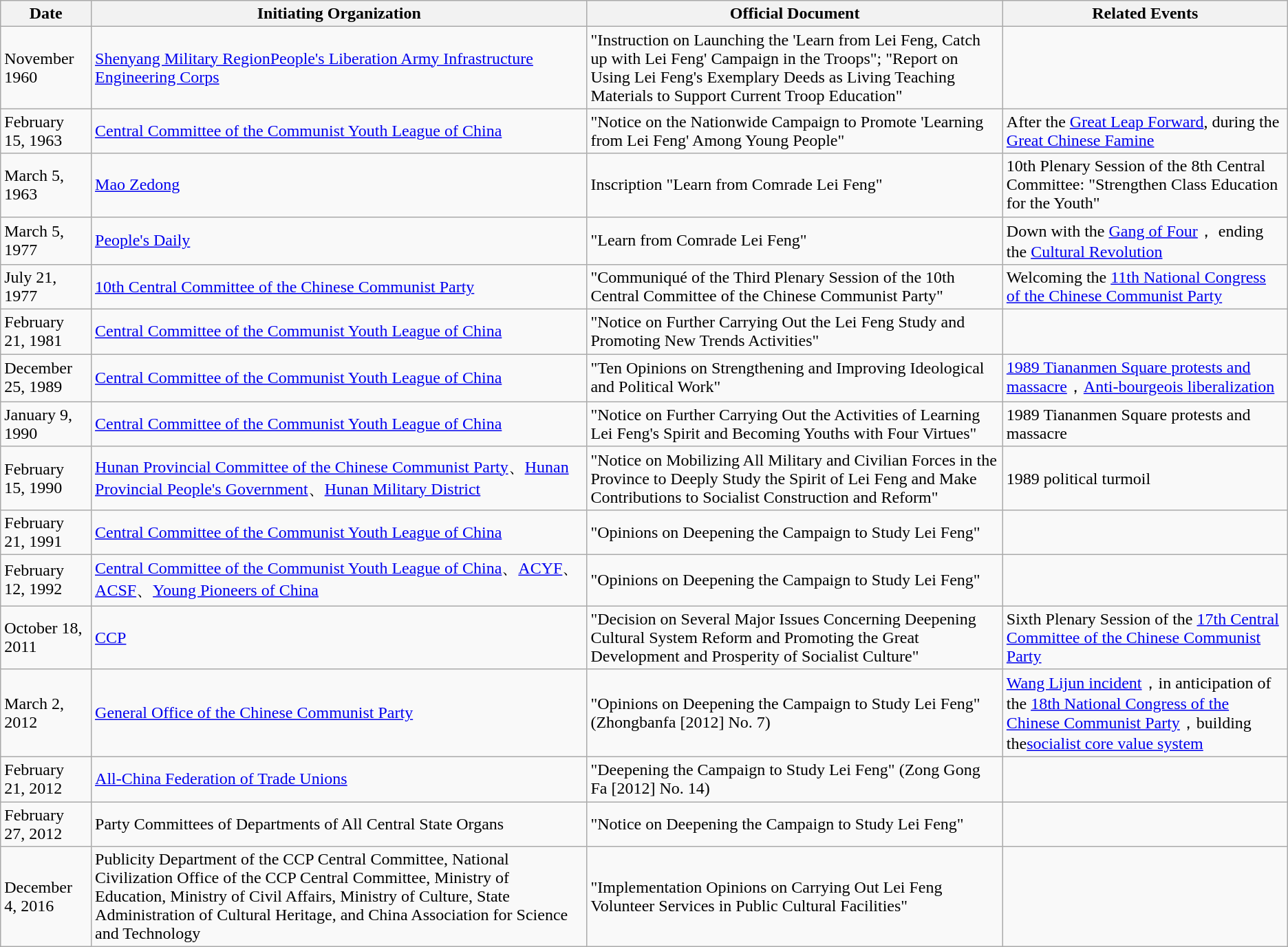<table class="wikitable">
<tr>
<th>Date</th>
<th>Initiating Organization</th>
<th>Official Document</th>
<th>Related Events</th>
</tr>
<tr>
<td>November 1960</td>
<td><a href='#'>Shenyang Military Region</a><a href='#'>People's Liberation Army Infrastructure Engineering Corps</a></td>
<td>"Instruction on Launching the 'Learn from Lei Feng, Catch up with Lei Feng' Campaign in the Troops"; "Report on Using Lei Feng's Exemplary Deeds as Living Teaching Materials to Support Current Troop Education"</td>
<td></td>
</tr>
<tr>
<td>February 15, 1963</td>
<td><a href='#'>Central Committee of the Communist Youth League of China</a></td>
<td>"Notice on the Nationwide Campaign to Promote 'Learning from Lei Feng' Among Young People"</td>
<td>After the <a href='#'>Great Leap Forward</a>, during the <a href='#'>Great Chinese Famine</a></td>
</tr>
<tr>
<td>March 5, 1963</td>
<td><a href='#'>Mao Zedong</a></td>
<td>Inscription "Learn from Comrade Lei Feng"</td>
<td>10th Plenary Session of the 8th Central Committee: "Strengthen Class Education for the Youth"</td>
</tr>
<tr>
<td>March 5, 1977</td>
<td><a href='#'>People's Daily</a></td>
<td>"Learn from Comrade Lei Feng" </td>
<td>Down with the <a href='#'>Gang of Four</a>， ending the <a href='#'>Cultural Revolution</a></td>
</tr>
<tr>
<td>July 21, 1977</td>
<td><a href='#'>10th Central Committee of the Chinese Communist Party</a></td>
<td>"Communiqué of the Third Plenary Session of the 10th Central Committee of the Chinese Communist Party"</td>
<td>Welcoming the <a href='#'>11th National Congress of the Chinese Communist Party</a></td>
</tr>
<tr>
<td>February 21, 1981</td>
<td><a href='#'>Central Committee of the Communist Youth League of China</a></td>
<td>"Notice on Further Carrying Out the Lei Feng Study and Promoting New Trends Activities"</td>
<td></td>
</tr>
<tr>
<td>December 25, 1989</td>
<td><a href='#'>Central Committee of the Communist Youth League of China</a></td>
<td>"Ten Opinions on Strengthening and Improving Ideological and Political Work"</td>
<td><a href='#'>1989 Tiananmen Square protests and massacre</a>，<a href='#'>Anti-bourgeois liberalization</a></td>
</tr>
<tr>
<td>January 9, 1990</td>
<td><a href='#'>Central Committee of the Communist Youth League of China</a></td>
<td>"Notice on Further Carrying Out the Activities of Learning Lei Feng's Spirit and Becoming Youths with Four Virtues"</td>
<td>1989 Tiananmen Square protests and massacre</td>
</tr>
<tr>
<td>February 15, 1990</td>
<td><a href='#'>Hunan Provincial Committee of the Chinese Communist Party</a>、<a href='#'>Hunan Provincial People's Government</a>、<a href='#'>Hunan Military District</a></td>
<td>"Notice on Mobilizing All Military and Civilian Forces in the Province to Deeply Study the Spirit of Lei Feng and Make Contributions to Socialist Construction and Reform"</td>
<td>1989 political turmoil</td>
</tr>
<tr>
<td>February 21, 1991</td>
<td><a href='#'>Central Committee of the Communist Youth League of China</a></td>
<td>"Opinions on Deepening the Campaign to Study Lei Feng"</td>
<td></td>
</tr>
<tr>
<td>February 12, 1992</td>
<td><a href='#'>Central Committee of the Communist Youth League of China</a>、<a href='#'>ACYF</a>、<a href='#'>ACSF</a>、<a href='#'>Young Pioneers of China</a></td>
<td>"Opinions on Deepening the Campaign to Study Lei Feng"</td>
<td></td>
</tr>
<tr>
<td>October 18, 2011</td>
<td><a href='#'>CCP</a></td>
<td>"Decision on Several Major Issues Concerning Deepening Cultural System Reform and Promoting the Great Development and Prosperity of Socialist Culture"</td>
<td>Sixth Plenary Session of the <a href='#'>17th Central Committee of the Chinese Communist Party</a></td>
</tr>
<tr>
<td>March 2, 2012</td>
<td><a href='#'>General Office of the Chinese Communist Party</a></td>
<td>"Opinions on Deepening the Campaign to Study Lei Feng" (Zhongbanfa [2012] No. 7)</td>
<td><a href='#'>Wang Lijun incident</a>，in anticipation of the <a href='#'>18th National Congress of the Chinese Communist Party</a>，building the<a href='#'>socialist core value system</a></td>
</tr>
<tr>
<td>February 21, 2012</td>
<td><a href='#'>All-China Federation of Trade Unions</a></td>
<td>"Deepening the Campaign to Study Lei Feng" (Zong Gong Fa [2012] No. 14)</td>
<td></td>
</tr>
<tr>
<td>February 27, 2012</td>
<td>Party Committees of Departments of All Central State Organs</td>
<td>"Notice on Deepening the Campaign to Study Lei Feng"</td>
<td></td>
</tr>
<tr>
<td>December 4, 2016</td>
<td>Publicity Department of the CCP Central Committee, National Civilization Office of the CCP Central Committee, Ministry of Education, Ministry of Civil Affairs, Ministry of Culture, State Administration of Cultural Heritage, and China Association for Science and Technology</td>
<td>"Implementation Opinions on Carrying Out Lei Feng Volunteer Services in Public Cultural Facilities"</td>
</tr>
</table>
